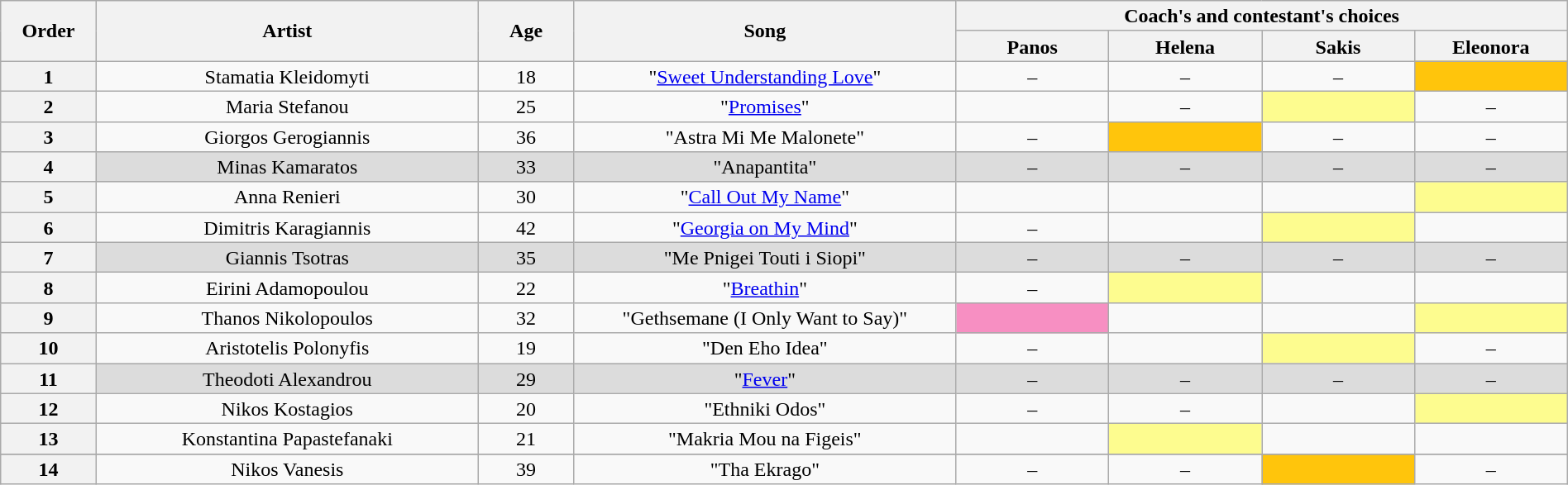<table class="wikitable" style="text-align:center; line-height:17px; width:100%;">
<tr>
<th scope="col" rowspan="2" width="05%">Order</th>
<th scope="col" rowspan="2" width="20%">Artist</th>
<th scope="col" rowspan="2" width="05%">Age</th>
<th scope="col" rowspan="2" width="20%">Song</th>
<th scope="col" colspan="4" width="32%">Coach's and contestant's choices</th>
</tr>
<tr>
<th width="08%">Panos</th>
<th width="08%">Helena</th>
<th width="08%">Sakis</th>
<th width="08%">Eleonora</th>
</tr>
<tr>
<th>1</th>
<td>Stamatia Kleidomyti</td>
<td>18</td>
<td>"<a href='#'>Sweet Understanding Love</a>"</td>
<td>–</td>
<td>–</td>
<td>–</td>
<td style="background: #FFC50C;"></td>
</tr>
<tr>
<th>2</th>
<td>Maria Stefanou</td>
<td>25</td>
<td>"<a href='#'>Promises</a>"</td>
<td></td>
<td>–</td>
<td style="background: #fdfc8f;"></td>
<td>–</td>
</tr>
<tr>
<th>3</th>
<td>Giorgos Gerogiannis</td>
<td>36</td>
<td>"Astra Mi Me Malonete"</td>
<td>–</td>
<td style="background: #FFC50C;"></td>
<td>–</td>
<td>–</td>
</tr>
<tr style="background: #DCDCDC;" |>
<th>4</th>
<td>Minas Kamaratos</td>
<td>33</td>
<td>"Anapantita"</td>
<td>–</td>
<td>–</td>
<td>–</td>
<td>–</td>
</tr>
<tr>
<th>5</th>
<td>Anna Renieri</td>
<td>30</td>
<td>"<a href='#'>Call Out My Name</a>"</td>
<td></td>
<td></td>
<td></td>
<td style="background: #fdfc8f;"></td>
</tr>
<tr>
<th>6</th>
<td>Dimitris Karagiannis</td>
<td>42</td>
<td>"<a href='#'>Georgia on My Mind</a>"</td>
<td>–</td>
<td></td>
<td style="background: #fdfc8f;"></td>
<td></td>
</tr>
<tr style="background: #DCDCDC;" |>
<th>7</th>
<td>Giannis Tsotras</td>
<td>35</td>
<td>"Me Pnigei Touti i Siopi"</td>
<td>–</td>
<td>–</td>
<td>–</td>
<td>–</td>
</tr>
<tr>
<th>8</th>
<td>Eirini Adamopoulou</td>
<td>22</td>
<td>"<a href='#'>Breathin</a>"</td>
<td>–</td>
<td style="background: #fdfc8f;"></td>
<td></td>
<td></td>
</tr>
<tr>
<th>9</th>
<td>Thanos Nikolopoulos</td>
<td>32</td>
<td>"Gethsemane (I Only Want to Say)"</td>
<td bgcolor="#f78fc2"><strong></strong></td>
<td></td>
<td></td>
<td style="background: #fdfc8f;"></td>
</tr>
<tr>
<th>10</th>
<td>Aristotelis Polonyfis</td>
<td>19</td>
<td>"Den Eho Idea"</td>
<td>–</td>
<td></td>
<td style="background: #fdfc8f;"></td>
<td>–</td>
</tr>
<tr style="background: #DCDCDC;" |>
<th>11</th>
<td>Theodoti Alexandrou</td>
<td>29</td>
<td>"<a href='#'>Fever</a>"</td>
<td>–</td>
<td>–</td>
<td>–</td>
<td>–</td>
</tr>
<tr>
<th>12</th>
<td>Nikos Kostagios</td>
<td>20</td>
<td>"Ethniki Odos"</td>
<td>–</td>
<td>–</td>
<td></td>
<td style="background: #fdfc8f;"></td>
</tr>
<tr>
<th>13</th>
<td>Konstantina Papastefanaki</td>
<td>21</td>
<td>"Makria Mou na Figeis"</td>
<td></td>
<td style="background: #fdfc8f;"></td>
<td></td>
<td></td>
</tr>
<tr>
</tr>
<tr>
<th>14</th>
<td>Nikos Vanesis</td>
<td>39</td>
<td>"Tha Ekrago"</td>
<td>–</td>
<td>–</td>
<td style="background: #FFC50C;"></td>
<td>–</td>
</tr>
</table>
